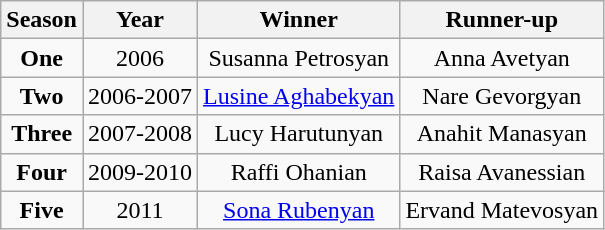<table class="wikitable" style="text-align:center;">
<tr>
<th>Season</th>
<th>Year</th>
<th><strong>Winner</strong></th>
<th><strong>Runner-up</strong></th>
</tr>
<tr>
<td><strong>One</strong></td>
<td>2006</td>
<td>Susanna Petrosyan</td>
<td>Anna Avetyan</td>
</tr>
<tr>
<td><strong>Two</strong></td>
<td>2006-2007</td>
<td><a href='#'>Lusine Aghabekyan</a></td>
<td>Nare Gevorgyan</td>
</tr>
<tr>
<td><strong>Three</strong></td>
<td>2007-2008</td>
<td>Lucy Harutunyan</td>
<td>Anahit Manasyan</td>
</tr>
<tr>
<td><strong>Four</strong></td>
<td>2009-2010</td>
<td>Raffi Ohanian</td>
<td>Raisa Avanessian</td>
</tr>
<tr>
<td><strong>Five</strong></td>
<td>2011</td>
<td><a href='#'>Sona Rubenyan</a></td>
<td>Ervand Matevosyan</td>
</tr>
</table>
